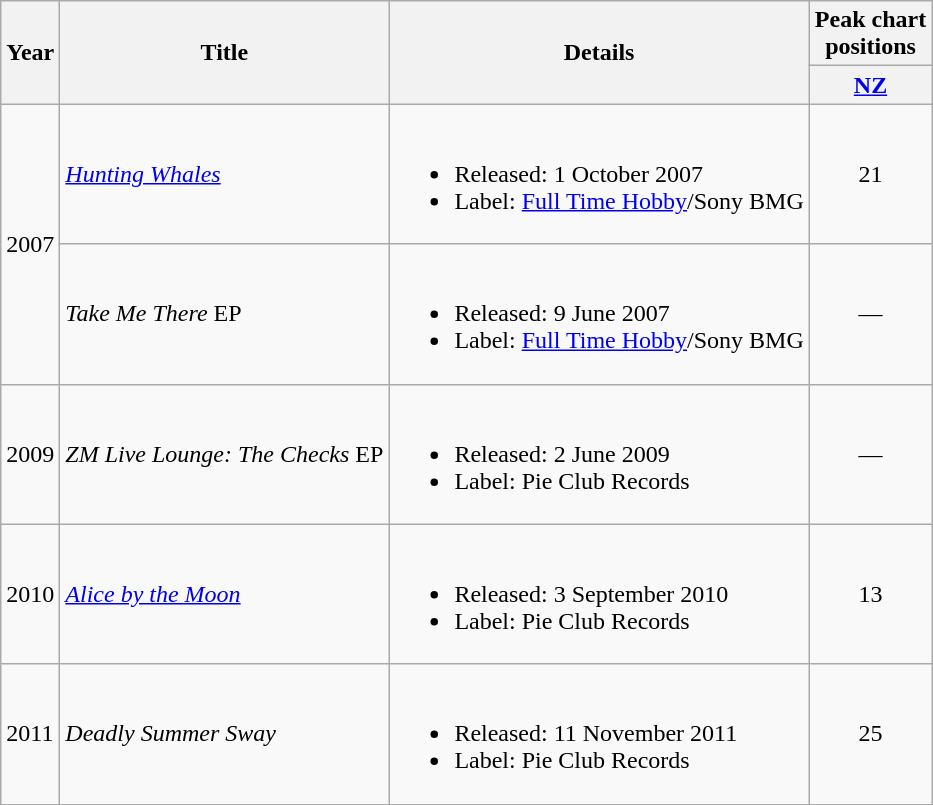<table class="wikitable plainrowheaders">
<tr>
<th rowspan="2">Year</th>
<th rowspan="2">Title</th>
<th rowspan="2">Details</th>
<th colspan="2">Peak chart<br>positions</th>
</tr>
<tr>
<th><a href='#'>NZ</a></th>
</tr>
<tr>
<td rowspan=2>2007</td>
<td><em><a href='#'>Hunting Whales</a></em></td>
<td><br><ul><li>Released: 1 October 2007</li><li>Label: <a href='#'>Full Time Hobby</a>/Sony BMG</li></ul></td>
<td align=center>21</td>
</tr>
<tr>
<td><em>Take Me There</em> EP</td>
<td><br><ul><li>Released: 9 June 2007</li><li>Label: <a href='#'>Full Time Hobby</a>/Sony BMG</li></ul></td>
<td align=center>—</td>
</tr>
<tr>
<td>2009</td>
<td><em>ZM Live Lounge: The Checks</em> EP</td>
<td><br><ul><li>Released: 2 June 2009</li><li>Label: Pie Club Records</li></ul></td>
<td align=center>—</td>
</tr>
<tr>
<td>2010</td>
<td><em><a href='#'>Alice by the Moon</a></em></td>
<td><br><ul><li>Released: 3 September 2010</li><li>Label: Pie Club Records</li></ul></td>
<td align=center>13</td>
</tr>
<tr>
<td>2011</td>
<td><em>Deadly Summer Sway</em></td>
<td><br><ul><li>Released: 11 November 2011</li><li>Label: Pie Club Records</li></ul></td>
<td align=center>25</td>
</tr>
<tr>
</tr>
</table>
